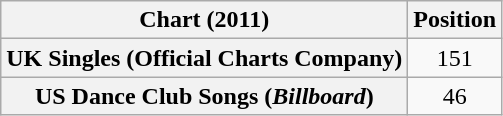<table class="wikitable sortable plainrowheaders" style="text-align:center">
<tr>
<th scope="col">Chart (2011)</th>
<th scope="col">Position</th>
</tr>
<tr>
<th scope="row">UK Singles (Official Charts Company)</th>
<td>151</td>
</tr>
<tr>
<th scope="row">US Dance Club Songs (<em>Billboard</em>)</th>
<td>46</td>
</tr>
</table>
